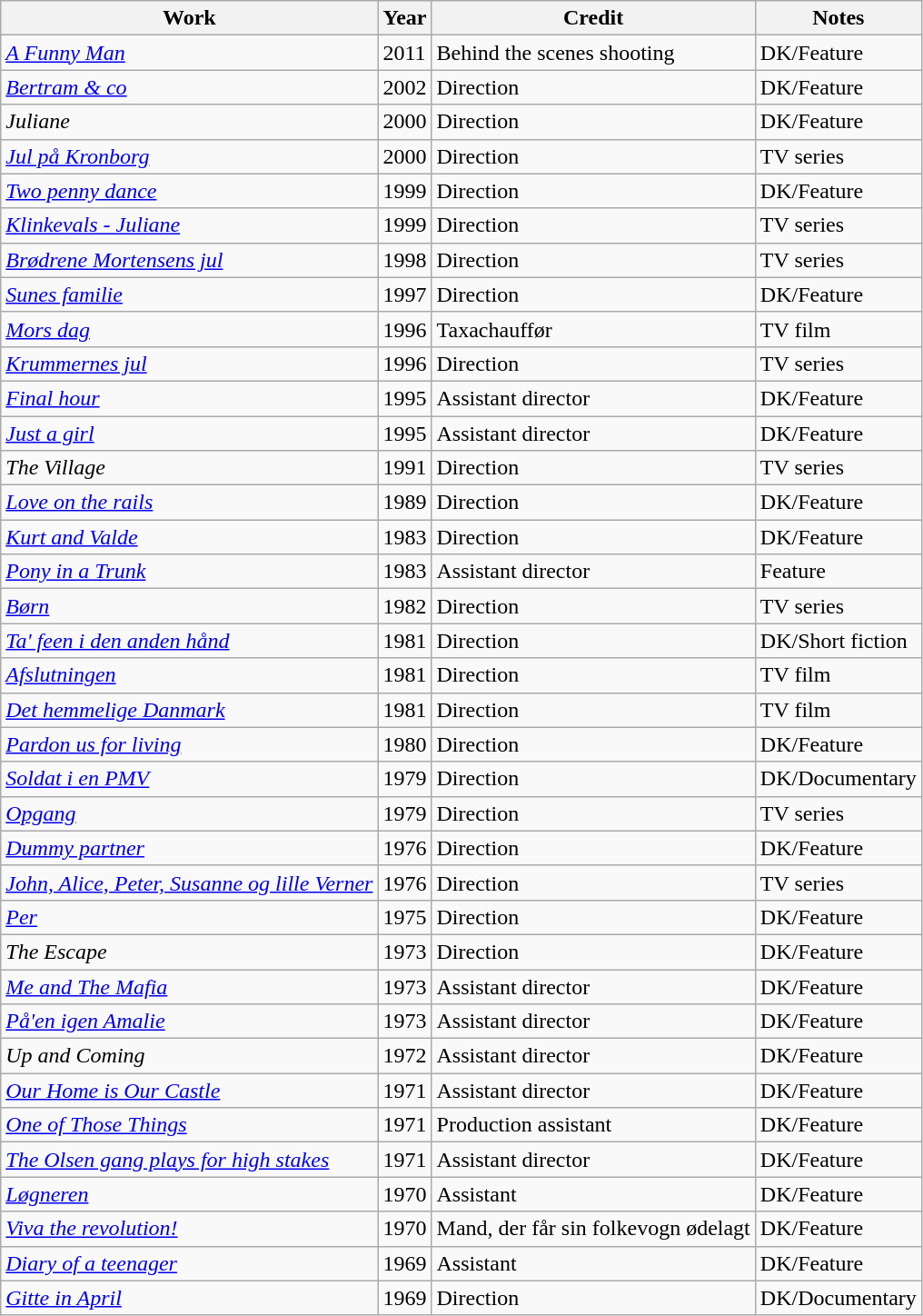<table class="wikitable sortable">
<tr>
<th scope="col">Work</th>
<th scope="col">Year</th>
<th scope="col">Credit</th>
<th scope="col" class="unsortable">Notes</th>
</tr>
<tr>
<td><em><a href='#'>A Funny Man</a></em></td>
<td>2011</td>
<td>Behind the scenes shooting</td>
<td>DK/Feature</td>
</tr>
<tr>
<td><em><a href='#'>Bertram & co</a></em></td>
<td>2002</td>
<td>Direction</td>
<td>DK/Feature</td>
</tr>
<tr>
<td><em>Juliane</em></td>
<td>2000</td>
<td>Direction</td>
<td>DK/Feature</td>
</tr>
<tr>
<td><em><a href='#'>Jul på Kronborg</a></em></td>
<td>2000</td>
<td>Direction</td>
<td>TV series</td>
</tr>
<tr>
<td><em><a href='#'>Two penny dance</a></em></td>
<td>1999</td>
<td>Direction</td>
<td>DK/Feature</td>
</tr>
<tr>
<td><em><a href='#'>Klinkevals - Juliane</a></em></td>
<td>1999</td>
<td>Direction</td>
<td>TV series</td>
</tr>
<tr>
<td><em><a href='#'>Brødrene Mortensens jul</a></em></td>
<td>1998</td>
<td>Direction</td>
<td>TV series</td>
</tr>
<tr>
<td><em><a href='#'>Sunes familie</a></em></td>
<td>1997</td>
<td>Direction</td>
<td>DK/Feature</td>
</tr>
<tr>
<td><em><a href='#'>Mors dag</a></em></td>
<td>1996</td>
<td>Taxachauffør</td>
<td>TV film</td>
</tr>
<tr>
<td><em><a href='#'>Krummernes jul</a></em></td>
<td>1996</td>
<td>Direction</td>
<td>TV series</td>
</tr>
<tr>
<td><em><a href='#'>Final hour</a></em></td>
<td>1995</td>
<td>Assistant director</td>
<td>DK/Feature</td>
</tr>
<tr>
<td><em><a href='#'>Just a girl</a></em></td>
<td>1995</td>
<td>Assistant director</td>
<td>DK/Feature</td>
</tr>
<tr>
<td><em>The Village</em></td>
<td>1991</td>
<td>Direction</td>
<td>TV series</td>
</tr>
<tr>
<td><em><a href='#'>Love on the rails</a></em></td>
<td>1989</td>
<td>Direction</td>
<td>DK/Feature</td>
</tr>
<tr>
<td><em><a href='#'>Kurt and Valde</a></em></td>
<td>1983</td>
<td>Direction</td>
<td>DK/Feature</td>
</tr>
<tr>
<td><em><a href='#'>Pony in a Trunk</a></em></td>
<td>1983</td>
<td>Assistant director</td>
<td>Feature</td>
</tr>
<tr>
<td><em><a href='#'>Børn</a></em></td>
<td>1982</td>
<td>Direction</td>
<td>TV series</td>
</tr>
<tr>
<td><em><a href='#'>Ta' feen i den anden hånd</a></em></td>
<td>1981</td>
<td>Direction</td>
<td>DK/Short fiction</td>
</tr>
<tr>
<td><em><a href='#'>Afslutningen</a></em></td>
<td>1981</td>
<td>Direction</td>
<td>TV film</td>
</tr>
<tr>
<td><em><a href='#'>Det hemmelige Danmark</a></em></td>
<td>1981</td>
<td>Direction</td>
<td>TV film</td>
</tr>
<tr>
<td><em><a href='#'>Pardon us for living</a></em></td>
<td>1980</td>
<td>Direction</td>
<td>DK/Feature</td>
</tr>
<tr>
<td><em><a href='#'>Soldat i en PMV</a></em></td>
<td>1979</td>
<td>Direction</td>
<td>DK/Documentary</td>
</tr>
<tr>
<td><em><a href='#'>Opgang</a></em></td>
<td>1979</td>
<td>Direction</td>
<td>TV series</td>
</tr>
<tr>
<td><em><a href='#'>Dummy partner</a></em></td>
<td>1976</td>
<td>Direction</td>
<td>DK/Feature</td>
</tr>
<tr>
<td><em><a href='#'>John, Alice, Peter, Susanne og lille Verner</a></em></td>
<td>1976</td>
<td>Direction</td>
<td>TV series</td>
</tr>
<tr>
<td><em><a href='#'>Per</a></em></td>
<td>1975</td>
<td>Direction</td>
<td>DK/Feature</td>
</tr>
<tr>
<td><em>The Escape</em></td>
<td>1973</td>
<td>Direction</td>
<td>DK/Feature</td>
</tr>
<tr>
<td><em><a href='#'>Me and The Mafia</a></em></td>
<td>1973</td>
<td>Assistant director</td>
<td>DK/Feature</td>
</tr>
<tr>
<td><em><a href='#'>På'en igen Amalie</a></em></td>
<td>1973</td>
<td>Assistant director</td>
<td>DK/Feature</td>
</tr>
<tr>
<td><em>Up and Coming</em></td>
<td>1972</td>
<td>Assistant director</td>
<td>DK/Feature</td>
</tr>
<tr>
<td><em><a href='#'>Our Home is Our Castle</a></em></td>
<td>1971</td>
<td>Assistant director</td>
<td>DK/Feature</td>
</tr>
<tr>
<td><em><a href='#'>One of Those Things</a></em></td>
<td>1971</td>
<td>Production assistant</td>
<td>DK/Feature</td>
</tr>
<tr>
<td><em><a href='#'>The Olsen gang plays for high stakes</a></em></td>
<td>1971</td>
<td>Assistant director</td>
<td>DK/Feature</td>
</tr>
<tr>
<td><em><a href='#'>Løgneren</a></em></td>
<td>1970</td>
<td>Assistant</td>
<td>DK/Feature</td>
</tr>
<tr>
<td><em><a href='#'>Viva the revolution!</a></em></td>
<td>1970</td>
<td>Mand, der får sin folkevogn ødelagt</td>
<td>DK/Feature</td>
</tr>
<tr>
<td><em><a href='#'>Diary of a teenager</a></em></td>
<td>1969</td>
<td>Assistant</td>
<td>DK/Feature</td>
</tr>
<tr>
<td><em><a href='#'>Gitte in April</a></em></td>
<td>1969</td>
<td>Direction</td>
<td>DK/Documentary</td>
</tr>
</table>
